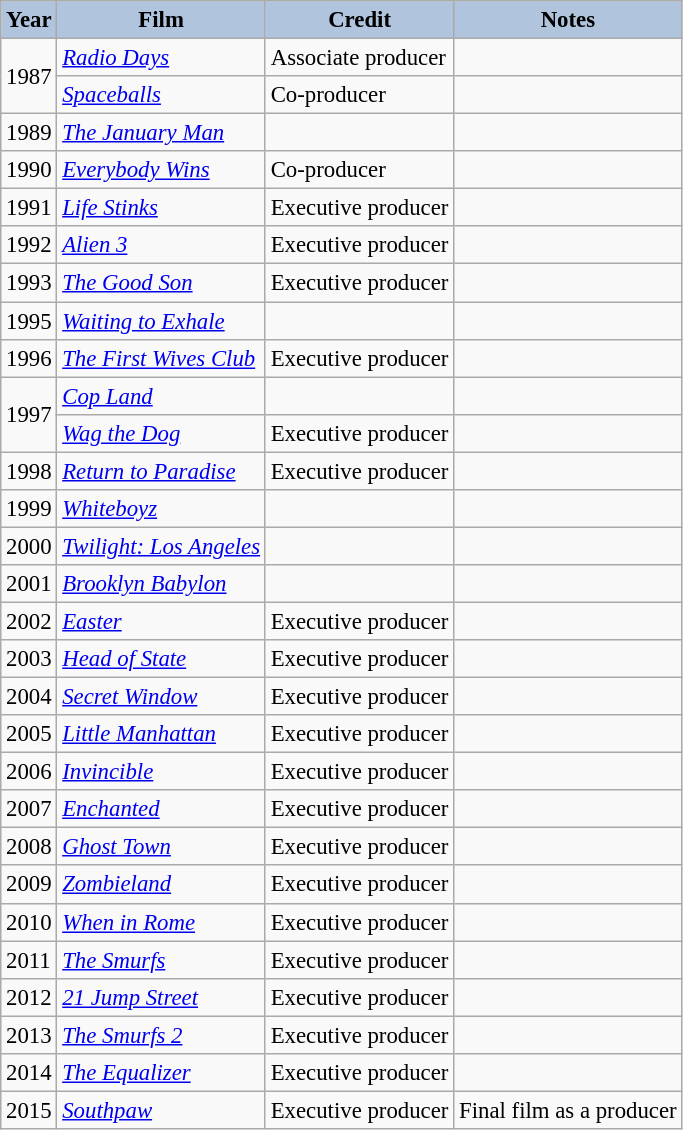<table class="wikitable" style="font-size:95%;">
<tr>
<th style="background:#B0C4DE;">Year</th>
<th style="background:#B0C4DE;">Film</th>
<th style="background:#B0C4DE;">Credit</th>
<th style="background:#B0C4DE;">Notes</th>
</tr>
<tr>
<td rowspan=2>1987</td>
<td><em><a href='#'>Radio Days</a></em></td>
<td>Associate producer</td>
<td></td>
</tr>
<tr>
<td><em><a href='#'>Spaceballs</a></em></td>
<td>Co-producer</td>
<td></td>
</tr>
<tr>
<td>1989</td>
<td><em><a href='#'>The January Man</a></em></td>
<td></td>
<td></td>
</tr>
<tr>
<td>1990</td>
<td><em><a href='#'>Everybody Wins</a></em></td>
<td>Co-producer</td>
<td></td>
</tr>
<tr>
<td>1991</td>
<td><em><a href='#'>Life Stinks</a></em></td>
<td>Executive producer</td>
<td></td>
</tr>
<tr>
<td>1992</td>
<td><em><a href='#'>Alien 3</a></em></td>
<td>Executive producer</td>
<td></td>
</tr>
<tr>
<td>1993</td>
<td><em><a href='#'>The Good Son</a></em></td>
<td>Executive producer</td>
<td></td>
</tr>
<tr>
<td>1995</td>
<td><em><a href='#'>Waiting to Exhale</a></em></td>
<td></td>
<td></td>
</tr>
<tr>
<td>1996</td>
<td><em><a href='#'>The First Wives Club</a></em></td>
<td>Executive producer</td>
<td></td>
</tr>
<tr>
<td rowspan=2>1997</td>
<td><em><a href='#'>Cop Land</a></em></td>
<td></td>
<td></td>
</tr>
<tr>
<td><em><a href='#'>Wag the Dog</a></em></td>
<td>Executive producer</td>
<td></td>
</tr>
<tr>
<td>1998</td>
<td><em><a href='#'>Return to Paradise</a></em></td>
<td>Executive producer</td>
<td></td>
</tr>
<tr>
<td>1999</td>
<td><em><a href='#'>Whiteboyz</a></em></td>
<td></td>
<td></td>
</tr>
<tr>
<td>2000</td>
<td><em><a href='#'>Twilight: Los Angeles</a></em></td>
<td></td>
<td></td>
</tr>
<tr>
<td>2001</td>
<td><em><a href='#'>Brooklyn Babylon</a></em></td>
<td></td>
<td></td>
</tr>
<tr>
<td>2002</td>
<td><em><a href='#'>Easter</a></em></td>
<td>Executive producer</td>
<td></td>
</tr>
<tr>
<td>2003</td>
<td><em><a href='#'>Head of State</a></em></td>
<td>Executive producer</td>
<td></td>
</tr>
<tr>
<td>2004</td>
<td><em><a href='#'>Secret Window</a></em></td>
<td>Executive producer</td>
<td></td>
</tr>
<tr>
<td>2005</td>
<td><em><a href='#'>Little Manhattan</a></em></td>
<td>Executive producer</td>
<td></td>
</tr>
<tr>
<td>2006</td>
<td><em><a href='#'>Invincible</a></em></td>
<td>Executive producer</td>
<td></td>
</tr>
<tr>
<td>2007</td>
<td><em><a href='#'>Enchanted</a></em></td>
<td>Executive producer</td>
<td></td>
</tr>
<tr>
<td>2008</td>
<td><em><a href='#'>Ghost Town</a></em></td>
<td>Executive producer</td>
<td></td>
</tr>
<tr>
<td>2009</td>
<td><em><a href='#'>Zombieland</a></em></td>
<td>Executive producer</td>
<td></td>
</tr>
<tr>
<td>2010</td>
<td><em><a href='#'>When in Rome</a></em></td>
<td>Executive producer</td>
<td></td>
</tr>
<tr>
<td>2011</td>
<td><em><a href='#'>The Smurfs</a></em></td>
<td>Executive producer</td>
<td></td>
</tr>
<tr>
<td>2012</td>
<td><em><a href='#'>21 Jump Street</a></em></td>
<td>Executive producer</td>
<td></td>
</tr>
<tr>
<td>2013</td>
<td><em><a href='#'>The Smurfs 2</a></em></td>
<td>Executive producer</td>
<td></td>
</tr>
<tr>
<td>2014</td>
<td><em><a href='#'>The Equalizer</a></em></td>
<td>Executive producer</td>
<td></td>
</tr>
<tr>
<td>2015</td>
<td><em><a href='#'>Southpaw</a></em></td>
<td>Executive producer</td>
<td>Final film as a producer</td>
</tr>
</table>
